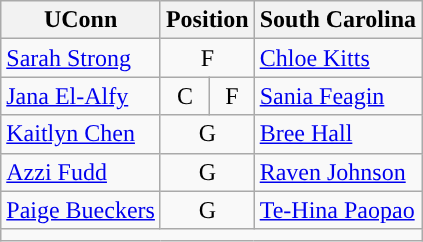<table class="wikitable">
<tr>
<th>UConn</th>
<th colspan="2">Position</th>
<th>South Carolina</th>
</tr>
<tr>
<td><a href='#'>Sarah Strong</a></td>
<td colspan=2 style="text-align:center">F</td>
<td><a href='#'>Chloe Kitts</a></td>
</tr>
<tr>
<td><a href='#'>Jana El-Alfy</a></td>
<td style="text-align:center">C</td>
<td style="text-align:center">F</td>
<td><a href='#'>Sania Feagin</a></td>
</tr>
<tr>
<td><a href='#'>Kaitlyn Chen</a></td>
<td colspan=2 style="text-align:center">G</td>
<td><a href='#'>Bree Hall</a></td>
</tr>
<tr>
<td><a href='#'>Azzi Fudd</a></td>
<td colspan=2 style="text-align:center">G</td>
<td><a href='#'>Raven Johnson</a></td>
</tr>
<tr>
<td><a href='#'>Paige Bueckers</a></td>
<td colspan=2 style="text-align:center">G</td>
<td><a href='#'>Te-Hina Paopao</a></td>
</tr>
<tr>
<td style="text-align:center" colspan=4></td>
</tr>
</table>
